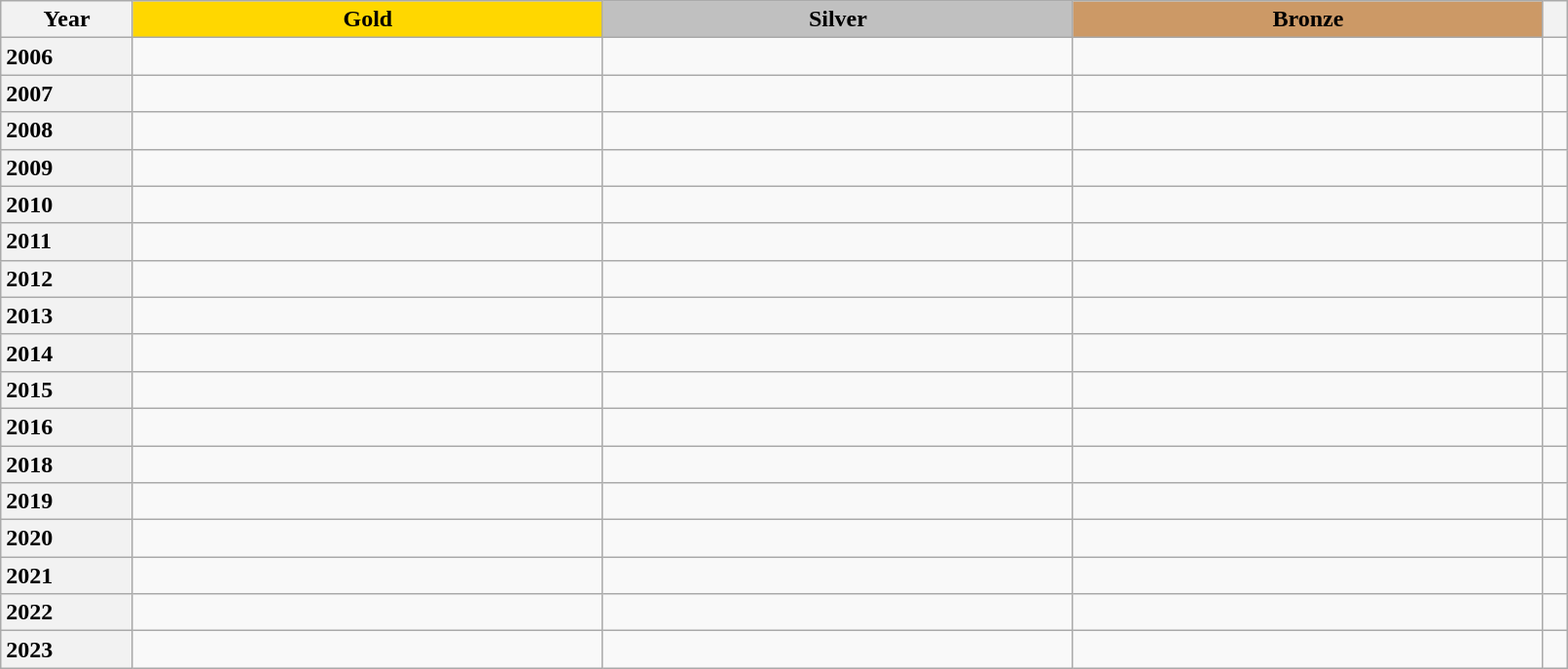<table class="wikitable unsortable" style="text-align:left; width:85%">
<tr>
<th scope="col" style="text-align:center">Year</th>
<td scope="col" style="text-align:center; width:30%; background:gold"><strong>Gold</strong></td>
<td scope="col" style="text-align:center; width:30%; background:silver"><strong>Silver</strong></td>
<td scope="col" style="text-align:center; width:30%; background:#c96"><strong>Bronze</strong></td>
<th scope="col" style="text-align:center"></th>
</tr>
<tr>
<th scope="row" style="text-align:left">2006</th>
<td></td>
<td></td>
<td></td>
<td></td>
</tr>
<tr>
<th scope="row" style="text-align:left">2007</th>
<td></td>
<td></td>
<td></td>
<td></td>
</tr>
<tr>
<th scope="row" style="text-align:left">2008</th>
<td></td>
<td></td>
<td></td>
<td></td>
</tr>
<tr>
<th scope="row" style="text-align:left">2009</th>
<td></td>
<td></td>
<td></td>
<td></td>
</tr>
<tr>
<th scope="row" style="text-align:left">2010</th>
<td></td>
<td></td>
<td></td>
<td></td>
</tr>
<tr>
<th scope="row" style="text-align:left">2011</th>
<td></td>
<td></td>
<td></td>
<td></td>
</tr>
<tr>
<th scope="row" style="text-align:left">2012</th>
<td></td>
<td></td>
<td></td>
<td></td>
</tr>
<tr>
<th scope="row" style="text-align:left">2013</th>
<td></td>
<td></td>
<td></td>
<td></td>
</tr>
<tr>
<th scope="row" style="text-align:left">2014</th>
<td></td>
<td></td>
<td></td>
<td></td>
</tr>
<tr>
<th scope="row" style="text-align:left">2015</th>
<td></td>
<td></td>
<td></td>
<td></td>
</tr>
<tr>
<th scope="row" style="text-align:left">2016</th>
<td></td>
<td></td>
<td></td>
<td></td>
</tr>
<tr>
<th scope="row" style="text-align:left">2018</th>
<td></td>
<td></td>
<td></td>
<td></td>
</tr>
<tr>
<th scope="row" style="text-align:left">2019</th>
<td></td>
<td></td>
<td></td>
<td></td>
</tr>
<tr>
<th scope="row" style="text-align:left">2020</th>
<td></td>
<td></td>
<td></td>
<td></td>
</tr>
<tr>
<th scope="row" style="text-align:left">2021</th>
<td></td>
<td></td>
<td></td>
<td></td>
</tr>
<tr>
<th scope="row" style="text-align:left">2022</th>
<td></td>
<td></td>
<td></td>
<td></td>
</tr>
<tr>
<th scope="row" style="text-align:left">2023</th>
<td></td>
<td></td>
<td></td>
<td></td>
</tr>
</table>
